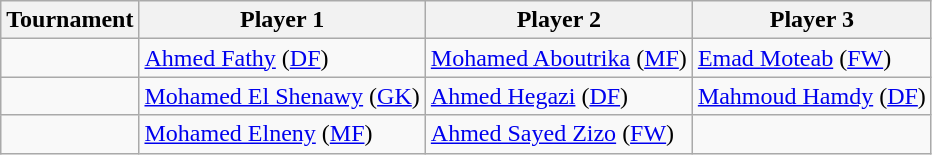<table class="wikitable">
<tr>
<th>Tournament</th>
<th>Player 1</th>
<th>Player 2</th>
<th>Player 3</th>
</tr>
<tr>
<td></td>
<td><a href='#'>Ahmed Fathy</a> (<a href='#'>DF</a>)</td>
<td><a href='#'>Mohamed Aboutrika</a> (<a href='#'>MF</a>)</td>
<td><a href='#'>Emad Moteab</a> (<a href='#'>FW</a>)</td>
</tr>
<tr>
<td></td>
<td><a href='#'>Mohamed El Shenawy</a> (<a href='#'>GK</a>)</td>
<td><a href='#'>Ahmed Hegazi</a> (<a href='#'>DF</a>)</td>
<td><a href='#'>Mahmoud Hamdy</a> (<a href='#'>DF</a>)</td>
</tr>
<tr>
<td></td>
<td><a href='#'>Mohamed Elneny</a> (<a href='#'>MF</a>)</td>
<td><a href='#'>Ahmed Sayed Zizo</a> (<a href='#'>FW</a>)</td>
<td></td>
</tr>
</table>
